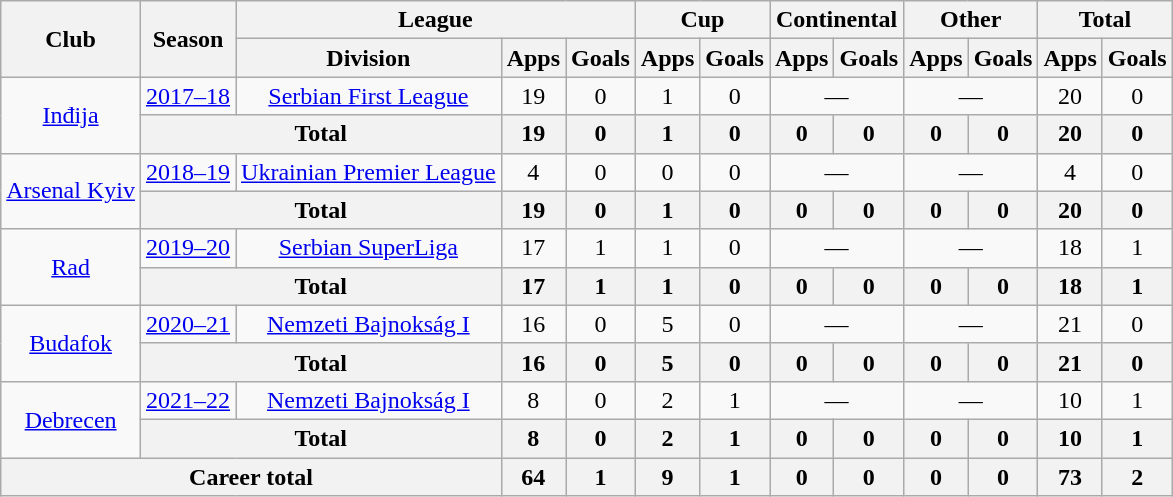<table class="wikitable" style="text-align:center">
<tr>
<th rowspan="2">Club</th>
<th rowspan="2">Season</th>
<th colspan="3">League</th>
<th colspan="2">Cup</th>
<th colspan="2">Continental</th>
<th colspan="2">Other</th>
<th colspan="2">Total</th>
</tr>
<tr>
<th>Division</th>
<th>Apps</th>
<th>Goals</th>
<th>Apps</th>
<th>Goals</th>
<th>Apps</th>
<th>Goals</th>
<th>Apps</th>
<th>Goals</th>
<th>Apps</th>
<th>Goals</th>
</tr>
<tr>
<td rowspan="2"><a href='#'>Inđija</a></td>
<td><a href='#'>2017–18</a></td>
<td><a href='#'>Serbian First League</a></td>
<td>19</td>
<td>0</td>
<td>1</td>
<td>0</td>
<td colspan="2">—</td>
<td colspan="2">—</td>
<td>20</td>
<td>0</td>
</tr>
<tr>
<th colspan="2">Total</th>
<th>19</th>
<th>0</th>
<th>1</th>
<th>0</th>
<th>0</th>
<th>0</th>
<th>0</th>
<th>0</th>
<th>20</th>
<th>0</th>
</tr>
<tr>
<td rowspan="2"><a href='#'>Arsenal Kyiv</a></td>
<td><a href='#'>2018–19</a></td>
<td><a href='#'>Ukrainian Premier League</a></td>
<td>4</td>
<td>0</td>
<td>0</td>
<td>0</td>
<td colspan="2">—</td>
<td colspan="2">—</td>
<td>4</td>
<td>0</td>
</tr>
<tr>
<th colspan="2">Total</th>
<th>19</th>
<th>0</th>
<th>1</th>
<th>0</th>
<th>0</th>
<th>0</th>
<th>0</th>
<th>0</th>
<th>20</th>
<th>0</th>
</tr>
<tr>
<td rowspan="2"><a href='#'>Rad</a></td>
<td><a href='#'>2019–20</a></td>
<td><a href='#'>Serbian SuperLiga</a></td>
<td>17</td>
<td>1</td>
<td>1</td>
<td>0</td>
<td colspan="2">—</td>
<td colspan="2">—</td>
<td>18</td>
<td>1</td>
</tr>
<tr>
<th colspan="2">Total</th>
<th>17</th>
<th>1</th>
<th>1</th>
<th>0</th>
<th>0</th>
<th>0</th>
<th>0</th>
<th>0</th>
<th>18</th>
<th>1</th>
</tr>
<tr>
<td rowspan="2"><a href='#'>Budafok</a></td>
<td><a href='#'>2020–21</a></td>
<td><a href='#'>Nemzeti Bajnokság I</a></td>
<td>16</td>
<td>0</td>
<td>5</td>
<td>0</td>
<td colspan="2">—</td>
<td colspan="2">—</td>
<td>21</td>
<td>0</td>
</tr>
<tr>
<th colspan="2">Total</th>
<th>16</th>
<th>0</th>
<th>5</th>
<th>0</th>
<th>0</th>
<th>0</th>
<th>0</th>
<th>0</th>
<th>21</th>
<th>0</th>
</tr>
<tr>
<td rowspan="2"><a href='#'>Debrecen</a></td>
<td><a href='#'>2021–22</a></td>
<td><a href='#'>Nemzeti Bajnokság I</a></td>
<td>8</td>
<td>0</td>
<td>2</td>
<td>1</td>
<td colspan="2">—</td>
<td colspan="2">—</td>
<td>10</td>
<td>1</td>
</tr>
<tr>
<th colspan="2">Total</th>
<th>8</th>
<th>0</th>
<th>2</th>
<th>1</th>
<th>0</th>
<th>0</th>
<th>0</th>
<th>0</th>
<th>10</th>
<th>1</th>
</tr>
<tr>
<th colspan="3">Career total</th>
<th>64</th>
<th>1</th>
<th>9</th>
<th>1</th>
<th>0</th>
<th>0</th>
<th>0</th>
<th>0</th>
<th>73</th>
<th>2</th>
</tr>
</table>
